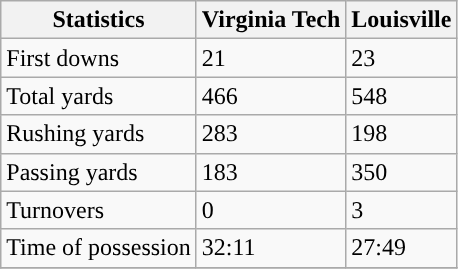<table class="wikitable">
<tr>
<th>Statistics</th>
<th>Virginia Tech</th>
<th>Louisville</th>
</tr>
<tr>
<td>First downs</td>
<td>21</td>
<td>23</td>
</tr>
<tr>
<td>Total yards</td>
<td>466</td>
<td>548</td>
</tr>
<tr>
<td>Rushing yards</td>
<td>283</td>
<td>198</td>
</tr>
<tr>
<td>Passing yards</td>
<td>183</td>
<td>350</td>
</tr>
<tr>
<td>Turnovers</td>
<td>0</td>
<td>3</td>
</tr>
<tr>
<td>Time of possession</td>
<td>32:11</td>
<td>27:49</td>
</tr>
<tr>
</tr>
</table>
